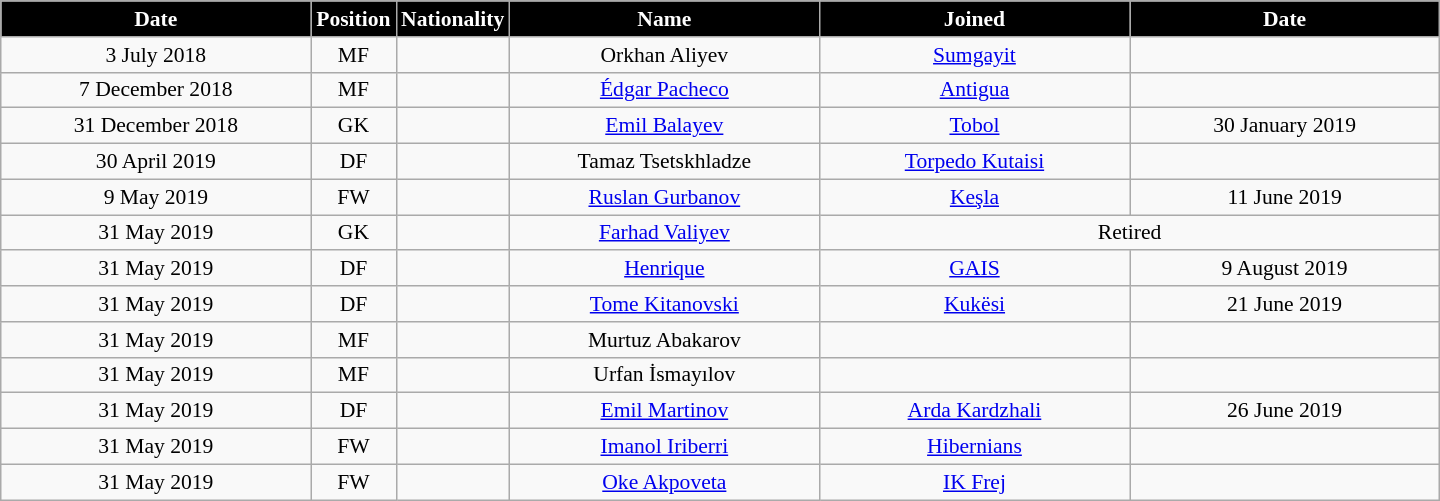<table class="wikitable"  style="text-align:center; font-size:90%; ">
<tr>
<th style="background:#000000; color:#FFFFFF; width:200px;">Date</th>
<th style="background:#000000; color:#FFFFFF; width:50px;">Position</th>
<th style="background:#000000; color:#FFFFFF; width:50px;">Nationality</th>
<th style="background:#000000; color:#FFFFFF; width:200px;">Name</th>
<th style="background:#000000; color:#FFFFFF; width:200px;">Joined</th>
<th style="background:#000000; color:#FFFFFF; width:200px;">Date</th>
</tr>
<tr>
<td>3 July 2018</td>
<td>MF</td>
<td></td>
<td>Orkhan Aliyev</td>
<td><a href='#'>Sumgayit</a></td>
<td></td>
</tr>
<tr>
<td>7 December 2018</td>
<td>MF</td>
<td></td>
<td><a href='#'>Édgar Pacheco</a></td>
<td><a href='#'>Antigua</a></td>
<td></td>
</tr>
<tr>
<td>31 December 2018</td>
<td>GK</td>
<td></td>
<td><a href='#'>Emil Balayev</a></td>
<td><a href='#'>Tobol</a></td>
<td>30 January 2019</td>
</tr>
<tr>
<td>30 April 2019</td>
<td>DF</td>
<td></td>
<td>Tamaz Tsetskhladze</td>
<td><a href='#'>Torpedo Kutaisi</a></td>
<td></td>
</tr>
<tr>
<td>9 May 2019</td>
<td>FW</td>
<td></td>
<td><a href='#'>Ruslan Gurbanov</a></td>
<td><a href='#'>Keşla</a></td>
<td>11 June 2019</td>
</tr>
<tr>
<td>31 May 2019</td>
<td>GK</td>
<td></td>
<td><a href='#'>Farhad Valiyev</a></td>
<td colspan="2">Retired</td>
</tr>
<tr>
<td>31 May 2019</td>
<td>DF</td>
<td></td>
<td><a href='#'>Henrique</a></td>
<td><a href='#'>GAIS</a></td>
<td>9 August 2019</td>
</tr>
<tr>
<td>31 May 2019</td>
<td>DF</td>
<td></td>
<td><a href='#'>Tome Kitanovski</a></td>
<td><a href='#'>Kukësi</a></td>
<td>21 June 2019</td>
</tr>
<tr>
<td>31 May 2019</td>
<td>MF</td>
<td></td>
<td>Murtuz Abakarov</td>
<td></td>
<td></td>
</tr>
<tr>
<td>31 May 2019</td>
<td>MF</td>
<td></td>
<td>Urfan İsmayılov</td>
<td></td>
<td></td>
</tr>
<tr>
<td>31 May 2019</td>
<td>DF</td>
<td></td>
<td><a href='#'>Emil Martinov</a></td>
<td><a href='#'>Arda Kardzhali</a></td>
<td>26 June 2019</td>
</tr>
<tr>
<td>31 May 2019</td>
<td>FW</td>
<td></td>
<td><a href='#'>Imanol Iriberri</a></td>
<td><a href='#'>Hibernians</a></td>
<td></td>
</tr>
<tr>
<td>31 May 2019</td>
<td>FW</td>
<td></td>
<td><a href='#'>Oke Akpoveta</a></td>
<td><a href='#'>IK Frej</a></td>
<td></td>
</tr>
</table>
